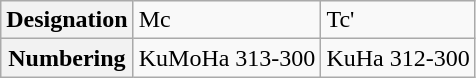<table class="wikitable">
<tr>
<th>Designation</th>
<td>Mc</td>
<td>Tc'</td>
</tr>
<tr>
<th>Numbering</th>
<td>KuMoHa 313-300</td>
<td>KuHa 312-300</td>
</tr>
</table>
